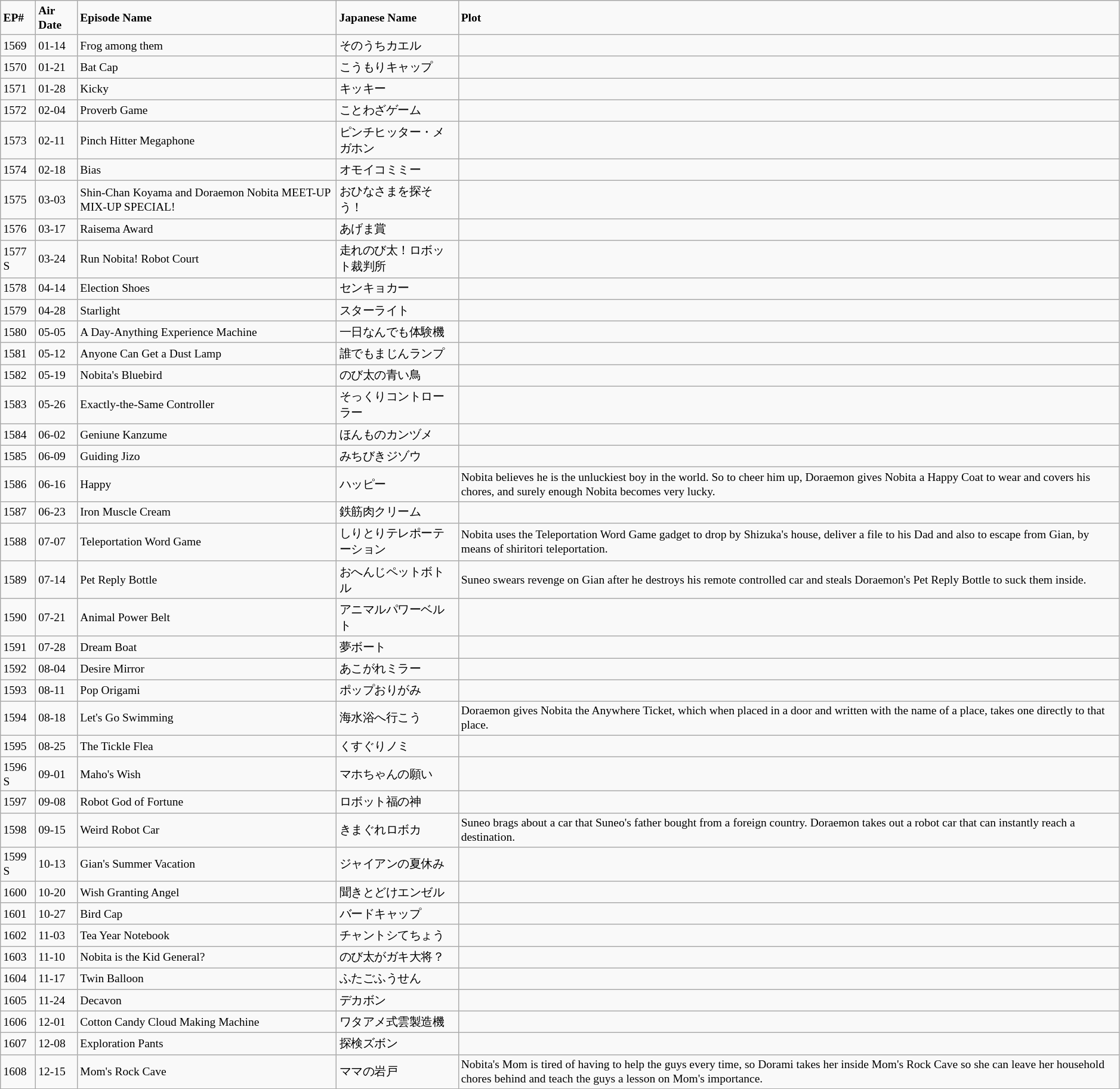<table class="wikitable" style="font-size:small;">
<tr>
<td><strong>EP#</strong></td>
<td><strong>Air Date</strong></td>
<td><strong>Episode Name</strong></td>
<td><strong>Japanese Name</strong></td>
<td><strong>Plot</strong></td>
</tr>
<tr>
<td>1569</td>
<td>01-14</td>
<td>Frog among them</td>
<td>そのうちカエル</td>
<td></td>
</tr>
<tr>
<td>1570</td>
<td>01-21</td>
<td>Bat Cap</td>
<td>こうもりキャップ</td>
<td></td>
</tr>
<tr>
<td>1571</td>
<td>01-28</td>
<td>Kicky</td>
<td>キッキー</td>
<td></td>
</tr>
<tr>
<td>1572</td>
<td>02-04</td>
<td>Proverb Game</td>
<td>ことわざゲーム</td>
<td></td>
</tr>
<tr>
<td>1573</td>
<td>02-11</td>
<td>Pinch Hitter Megaphone</td>
<td>ピンチヒッター・メガホン</td>
<td></td>
</tr>
<tr>
<td>1574</td>
<td>02-18</td>
<td>Bias</td>
<td>オモイコミミー</td>
<td></td>
</tr>
<tr>
<td>1575</td>
<td>03-03</td>
<td>Shin-Chan Koyama and Doraemon Nobita MEET-UP MIX-UP SPECIAL!</td>
<td>おひなさまを探そう！</td>
<td></td>
</tr>
<tr>
<td>1576</td>
<td>03-17</td>
<td>Raisema Award</td>
<td>あげま賞</td>
<td></td>
</tr>
<tr>
<td>1577 S</td>
<td>03-24</td>
<td>Run Nobita! Robot Court</td>
<td>走れのび太！ロボット裁判所</td>
<td></td>
</tr>
<tr>
<td>1578</td>
<td>04-14</td>
<td>Election Shoes</td>
<td>センキョカー</td>
<td></td>
</tr>
<tr>
<td>1579</td>
<td>04-28</td>
<td>Starlight</td>
<td>スターライト</td>
<td></td>
</tr>
<tr>
<td>1580</td>
<td>05-05</td>
<td>A Day-Anything Experience Machine</td>
<td>一日なんでも体験機</td>
<td></td>
</tr>
<tr>
<td>1581</td>
<td>05-12</td>
<td>Anyone Can Get a Dust Lamp</td>
<td>誰でもまじんランプ</td>
<td></td>
</tr>
<tr>
<td>1582</td>
<td>05-19</td>
<td>Nobita's Bluebird</td>
<td>のび太の青い鳥</td>
<td></td>
</tr>
<tr>
<td>1583</td>
<td>05-26</td>
<td>Exactly-the-Same Controller</td>
<td>そっくりコントローラー</td>
<td></td>
</tr>
<tr>
<td>1584</td>
<td>06-02</td>
<td>Geniune Kanzume</td>
<td>ほんものカンヅメ</td>
<td></td>
</tr>
<tr>
<td>1585</td>
<td>06-09</td>
<td>Guiding Jizo</td>
<td>みちびきジゾウ</td>
<td></td>
</tr>
<tr>
<td>1586</td>
<td>06-16</td>
<td>Happy</td>
<td>ハッピー</td>
<td>Nobita believes he is the unluckiest boy in the world. So to cheer him up, Doraemon gives Nobita a Happy Coat to wear and covers his chores, and surely enough Nobita becomes very lucky.</td>
</tr>
<tr>
<td>1587</td>
<td>06-23</td>
<td>Iron Muscle Cream</td>
<td>鉄筋肉クリーム</td>
<td></td>
</tr>
<tr>
<td>1588</td>
<td>07-07</td>
<td>Teleportation Word Game</td>
<td>しりとりテレポーテーション</td>
<td>Nobita uses the Teleportation Word Game gadget to drop by Shizuka's house, deliver a file to his Dad and also to escape from Gian, by means of shiritori teleportation.</td>
</tr>
<tr>
<td>1589</td>
<td>07-14</td>
<td>Pet Reply Bottle</td>
<td>おへんじペットボトル</td>
<td>Suneo swears revenge on Gian after he destroys his remote controlled car and steals Doraemon's Pet Reply Bottle to suck them inside.</td>
</tr>
<tr>
<td>1590</td>
<td>07-21</td>
<td>Animal Power Belt</td>
<td>アニマルパワーベルト</td>
<td></td>
</tr>
<tr>
<td>1591</td>
<td>07-28</td>
<td>Dream Boat</td>
<td>夢ボート</td>
<td></td>
</tr>
<tr>
<td>1592</td>
<td>08-04</td>
<td>Desire Mirror</td>
<td>あこがれミラー</td>
<td></td>
</tr>
<tr>
<td>1593</td>
<td>08-11</td>
<td>Pop Origami</td>
<td>ポップおりがみ</td>
<td></td>
</tr>
<tr>
<td>1594</td>
<td>08-18</td>
<td>Let's Go Swimming</td>
<td>海水浴へ行こう</td>
<td>Doraemon gives Nobita the Anywhere Ticket, which when placed in a door and written with the name of a place, takes one directly to that place.</td>
</tr>
<tr>
<td>1595</td>
<td>08-25</td>
<td>The Tickle Flea</td>
<td>くすぐりノミ</td>
<td></td>
</tr>
<tr>
<td>1596 S</td>
<td>09-01</td>
<td>Maho's Wish</td>
<td>マホちゃんの願い</td>
<td></td>
</tr>
<tr>
<td>1597</td>
<td>09-08</td>
<td>Robot God of Fortune</td>
<td>ロボット福の神</td>
<td></td>
</tr>
<tr>
<td>1598</td>
<td>09-15</td>
<td>Weird Robot Car</td>
<td>きまぐれロボカ</td>
<td>Suneo brags about a car that Suneo's father bought from a foreign country. Doraemon takes out a robot car that can instantly reach a destination.</td>
</tr>
<tr>
<td>1599 S</td>
<td>10-13</td>
<td>Gian's Summer Vacation</td>
<td>ジャイアンの夏休み</td>
<td></td>
</tr>
<tr>
<td>1600</td>
<td>10-20</td>
<td>Wish Granting Angel</td>
<td>聞きとどけエンゼル</td>
<td></td>
</tr>
<tr>
<td>1601</td>
<td>10-27</td>
<td>Bird Cap</td>
<td>バードキャップ</td>
<td></td>
</tr>
<tr>
<td>1602</td>
<td>11-03</td>
<td>Tea Year Notebook</td>
<td>チャントシてちょう</td>
<td></td>
</tr>
<tr>
<td>1603</td>
<td>11-10</td>
<td>Nobita is the Kid General?</td>
<td>のび太がガキ大将？</td>
<td></td>
</tr>
<tr>
<td>1604</td>
<td>11-17</td>
<td>Twin Balloon</td>
<td>ふたごふうせん</td>
<td></td>
</tr>
<tr>
<td>1605</td>
<td>11-24</td>
<td>Decavon</td>
<td>デカボン</td>
<td></td>
</tr>
<tr>
<td>1606</td>
<td>12-01</td>
<td>Cotton Candy Cloud Making Machine</td>
<td>ワタアメ式雲製造機</td>
<td></td>
</tr>
<tr>
<td>1607</td>
<td>12-08</td>
<td>Exploration Pants</td>
<td>探検ズボン</td>
<td></td>
</tr>
<tr>
<td>1608</td>
<td>12-15</td>
<td>Mom's Rock Cave</td>
<td>ママの岩戸</td>
<td>Nobita's Mom is tired of having to help the guys every time, so Dorami takes her inside Mom's Rock Cave so she can leave her household chores behind and teach the guys a lesson on Mom's importance.</td>
</tr>
</table>
